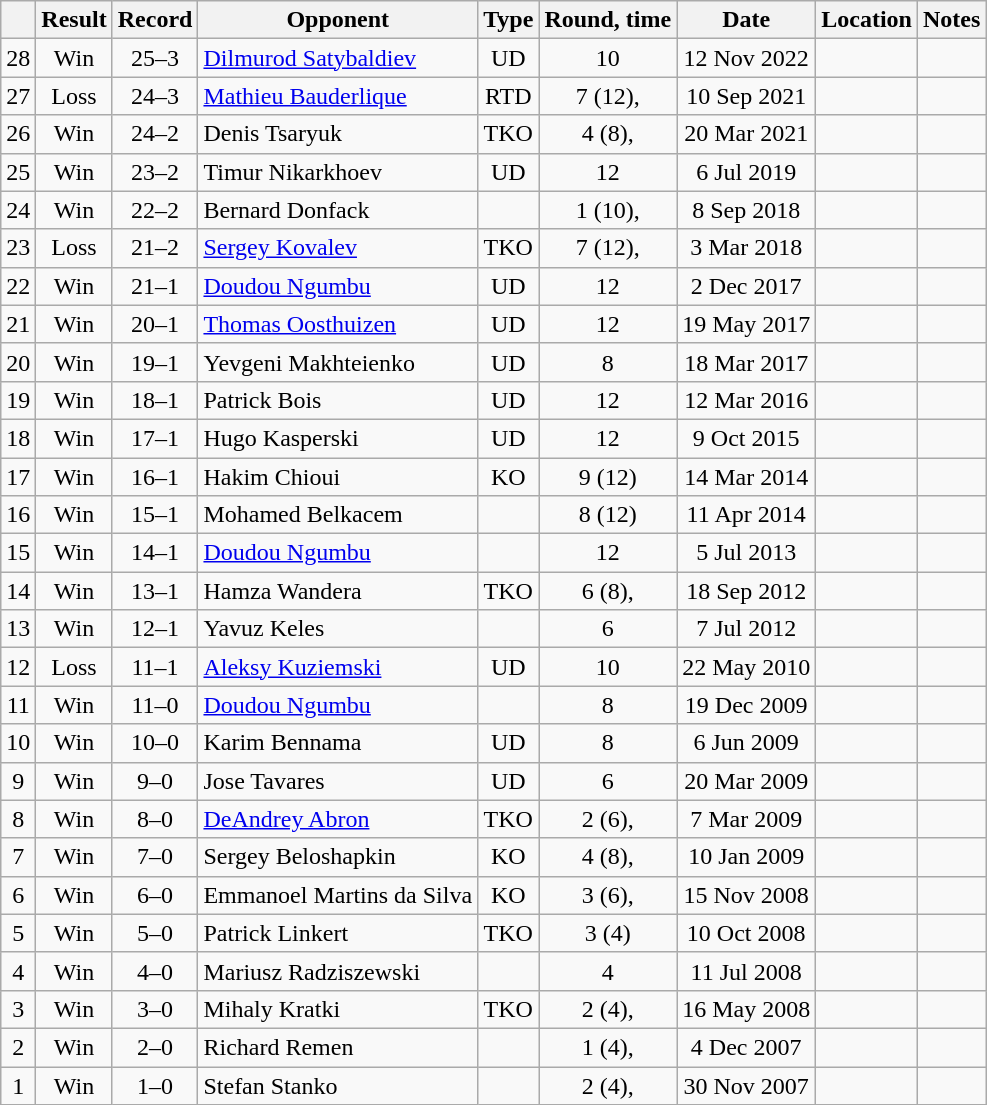<table class="wikitable" style="text-align:center">
<tr>
<th></th>
<th>Result</th>
<th>Record</th>
<th>Opponent</th>
<th>Type</th>
<th>Round, time</th>
<th>Date</th>
<th>Location</th>
<th>Notes</th>
</tr>
<tr>
<td>28</td>
<td>Win</td>
<td>25–3</td>
<td style="text-align:left;"> <a href='#'>Dilmurod Satybaldiev</a></td>
<td>UD</td>
<td>10</td>
<td>12 Nov 2022</td>
<td style="text-align:left;"> </td>
<td></td>
</tr>
<tr>
<td>27</td>
<td>Loss</td>
<td>24–3</td>
<td style="text-align:left;"> <a href='#'>Mathieu Bauderlique</a></td>
<td>RTD</td>
<td>7 (12), </td>
<td>10 Sep 2021</td>
<td style="text-align:left;"> </td>
<td style="text-align:left;"></td>
</tr>
<tr>
<td>26</td>
<td>Win</td>
<td>24–2</td>
<td style="text-align:left;"> Denis Tsaryuk</td>
<td>TKO</td>
<td>4 (8), </td>
<td>20 Mar 2021</td>
<td style="text-align:left;"> </td>
<td></td>
</tr>
<tr>
<td>25</td>
<td>Win</td>
<td>23–2</td>
<td style="text-align:left;"> Timur Nikarkhoev</td>
<td>UD</td>
<td>12</td>
<td>6 Jul 2019</td>
<td style="text-align:left;"> </td>
<td style="text-align:left;"></td>
</tr>
<tr>
<td>24</td>
<td>Win</td>
<td>22–2</td>
<td style="text-align:left;"> Bernard Donfack</td>
<td></td>
<td>1 (10), </td>
<td>8 Sep 2018</td>
<td style="text-align:left;"> </td>
<td></td>
</tr>
<tr>
<td>23</td>
<td>Loss</td>
<td>21–2</td>
<td style="text-align:left;"> <a href='#'>Sergey Kovalev</a></td>
<td>TKO</td>
<td>7 (12), </td>
<td>3 Mar 2018</td>
<td style="text-align:left;"> </td>
<td style="text-align:left;"></td>
</tr>
<tr>
<td>22</td>
<td>Win</td>
<td>21–1</td>
<td style="text-align:left;"> <a href='#'>Doudou Ngumbu</a></td>
<td>UD</td>
<td>12</td>
<td>2 Dec 2017</td>
<td style="text-align:left;"> </td>
<td style="text-align:left;"></td>
</tr>
<tr>
<td>21</td>
<td>Win</td>
<td>20–1</td>
<td style="text-align:left;"> <a href='#'>Thomas Oosthuizen</a></td>
<td>UD</td>
<td>12</td>
<td>19 May 2017</td>
<td style="text-align:left;"> </td>
<td style="text-align:left;"></td>
</tr>
<tr>
<td>20</td>
<td>Win</td>
<td>19–1</td>
<td style="text-align:left;"> Yevgeni Makhteienko</td>
<td>UD</td>
<td>8</td>
<td>18 Mar 2017</td>
<td style="text-align:left;"> </td>
<td></td>
</tr>
<tr>
<td>19</td>
<td>Win</td>
<td>18–1</td>
<td style="text-align:left;"> Patrick Bois</td>
<td>UD</td>
<td>12</td>
<td>12 Mar 2016</td>
<td style="text-align:left;"> </td>
<td style="text-align:left;"></td>
</tr>
<tr>
<td>18</td>
<td>Win</td>
<td>17–1</td>
<td style="text-align:left;"> Hugo Kasperski</td>
<td>UD</td>
<td>12</td>
<td>9 Oct 2015</td>
<td style="text-align:left;"> </td>
<td style="text-align:left;"></td>
</tr>
<tr>
<td>17</td>
<td>Win</td>
<td>16–1</td>
<td style="text-align:left;"> Hakim Chioui</td>
<td>KO</td>
<td>9 (12)</td>
<td>14 Mar 2014</td>
<td style="text-align:left;"> </td>
<td style="text-align:left;"></td>
</tr>
<tr>
<td>16</td>
<td>Win</td>
<td>15–1</td>
<td style="text-align:left;"> Mohamed Belkacem</td>
<td></td>
<td>8 (12)</td>
<td>11 Apr 2014</td>
<td style="text-align:left;"> </td>
<td style="text-align:left;"></td>
</tr>
<tr>
<td>15</td>
<td>Win</td>
<td>14–1</td>
<td style="text-align:left;"> <a href='#'>Doudou Ngumbu</a></td>
<td></td>
<td>12</td>
<td>5 Jul 2013</td>
<td style="text-align:left;"> </td>
<td style="text-align:left;"></td>
</tr>
<tr>
<td>14</td>
<td>Win</td>
<td>13–1</td>
<td style="text-align:left;"> Hamza Wandera</td>
<td>TKO</td>
<td>6 (8), </td>
<td>18 Sep 2012</td>
<td style="text-align:left;"> </td>
<td></td>
</tr>
<tr>
<td>13</td>
<td>Win</td>
<td>12–1</td>
<td style="text-align:left;"> Yavuz Keles</td>
<td></td>
<td>6</td>
<td>7 Jul 2012</td>
<td style="text-align:left;"> </td>
<td></td>
</tr>
<tr>
<td>12</td>
<td>Loss</td>
<td>11–1</td>
<td style="text-align:left;"> <a href='#'>Aleksy Kuziemski</a></td>
<td>UD</td>
<td>10</td>
<td>22 May 2010</td>
<td style="text-align:left;"> </td>
<td style="text-align:left;"></td>
</tr>
<tr>
<td>11</td>
<td>Win</td>
<td>11–0</td>
<td style="text-align:left;"> <a href='#'>Doudou Ngumbu</a></td>
<td></td>
<td>8</td>
<td>19 Dec 2009</td>
<td style="text-align:left;"> </td>
<td></td>
</tr>
<tr>
<td>10</td>
<td>Win</td>
<td>10–0</td>
<td style="text-align:left;"> Karim Bennama</td>
<td>UD</td>
<td>8</td>
<td>6 Jun 2009</td>
<td style="text-align:left;"> </td>
<td></td>
</tr>
<tr>
<td>9</td>
<td>Win</td>
<td>9–0</td>
<td style="text-align:left;"> Jose Tavares</td>
<td>UD</td>
<td>6</td>
<td>20 Mar 2009</td>
<td style="text-align:left;"> </td>
<td></td>
</tr>
<tr>
<td>8</td>
<td>Win</td>
<td>8–0</td>
<td style="text-align:left;"> <a href='#'>DeAndrey Abron</a></td>
<td>TKO</td>
<td>2 (6), </td>
<td>7 Mar 2009</td>
<td style="text-align:left;"> </td>
<td></td>
</tr>
<tr>
<td>7</td>
<td>Win</td>
<td>7–0</td>
<td style="text-align:left;"> Sergey Beloshapkin</td>
<td>KO</td>
<td>4 (8), </td>
<td>10 Jan 2009</td>
<td style="text-align:left;"> </td>
<td></td>
</tr>
<tr>
<td>6</td>
<td>Win</td>
<td>6–0</td>
<td style="text-align:left;"> Emmanoel Martins da Silva</td>
<td>KO</td>
<td>3 (6), </td>
<td>15 Nov 2008</td>
<td style="text-align:left;"> </td>
<td></td>
</tr>
<tr>
<td>5</td>
<td>Win</td>
<td>5–0</td>
<td style="text-align:left;"> Patrick Linkert</td>
<td>TKO</td>
<td>3 (4)</td>
<td>10 Oct 2008</td>
<td style="text-align:left;"> </td>
<td></td>
</tr>
<tr>
<td>4</td>
<td>Win</td>
<td>4–0</td>
<td style="text-align:left;"> Mariusz Radziszewski</td>
<td></td>
<td>4</td>
<td>11 Jul 2008</td>
<td style="text-align:left;"> </td>
<td></td>
</tr>
<tr>
<td>3</td>
<td>Win</td>
<td>3–0</td>
<td style="text-align:left;"> Mihaly Kratki</td>
<td>TKO</td>
<td>2 (4), </td>
<td>16 May 2008</td>
<td style="text-align:left;"> </td>
<td></td>
</tr>
<tr>
<td>2</td>
<td>Win</td>
<td>2–0</td>
<td style="text-align:left;"> Richard Remen</td>
<td></td>
<td>1 (4), </td>
<td>4 Dec 2007</td>
<td style="text-align:left;"> </td>
<td></td>
</tr>
<tr>
<td>1</td>
<td>Win</td>
<td>1–0</td>
<td style="text-align:left;"> Stefan Stanko</td>
<td></td>
<td>2 (4), </td>
<td>30 Nov 2007</td>
<td style="text-align:left;"> </td>
<td></td>
</tr>
</table>
